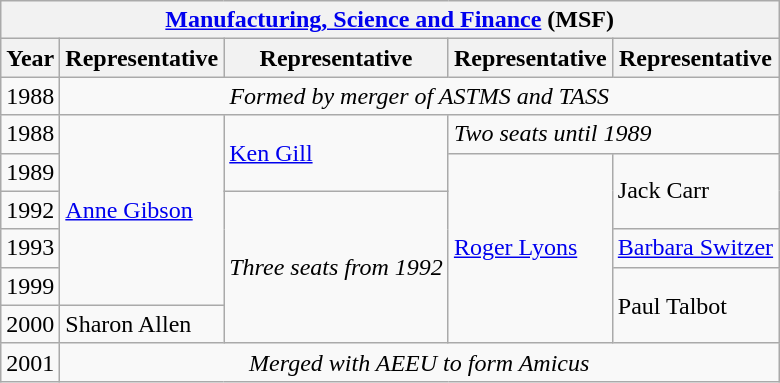<table class="wikitable">
<tr>
<th colspan=5><a href='#'>Manufacturing, Science and Finance</a> (MSF)</th>
</tr>
<tr>
<th>Year</th>
<th>Representative</th>
<th>Representative</th>
<th>Representative</th>
<th>Representative</th>
</tr>
<tr>
<td>1988</td>
<td colspan=4 align="center"><em>Formed by merger of ASTMS and TASS</em></td>
</tr>
<tr>
<td>1988</td>
<td rowspan=5><a href='#'>Anne Gibson</a></td>
<td rowspan=2><a href='#'>Ken Gill</a></td>
<td colspan=2><em>Two seats until 1989</em></td>
</tr>
<tr>
<td>1989</td>
<td rowspan=5><a href='#'>Roger Lyons</a></td>
<td rowspan=2>Jack Carr</td>
</tr>
<tr>
<td>1992</td>
<td rowspan=4><em>Three seats from 1992</em></td>
</tr>
<tr>
<td>1993</td>
<td><a href='#'>Barbara Switzer</a></td>
</tr>
<tr>
<td>1999</td>
<td rowspan=2>Paul Talbot</td>
</tr>
<tr>
<td>2000</td>
<td>Sharon Allen</td>
</tr>
<tr>
<td>2001</td>
<td colspan=4 align="center"><em>Merged with AEEU to form Amicus</em></td>
</tr>
</table>
